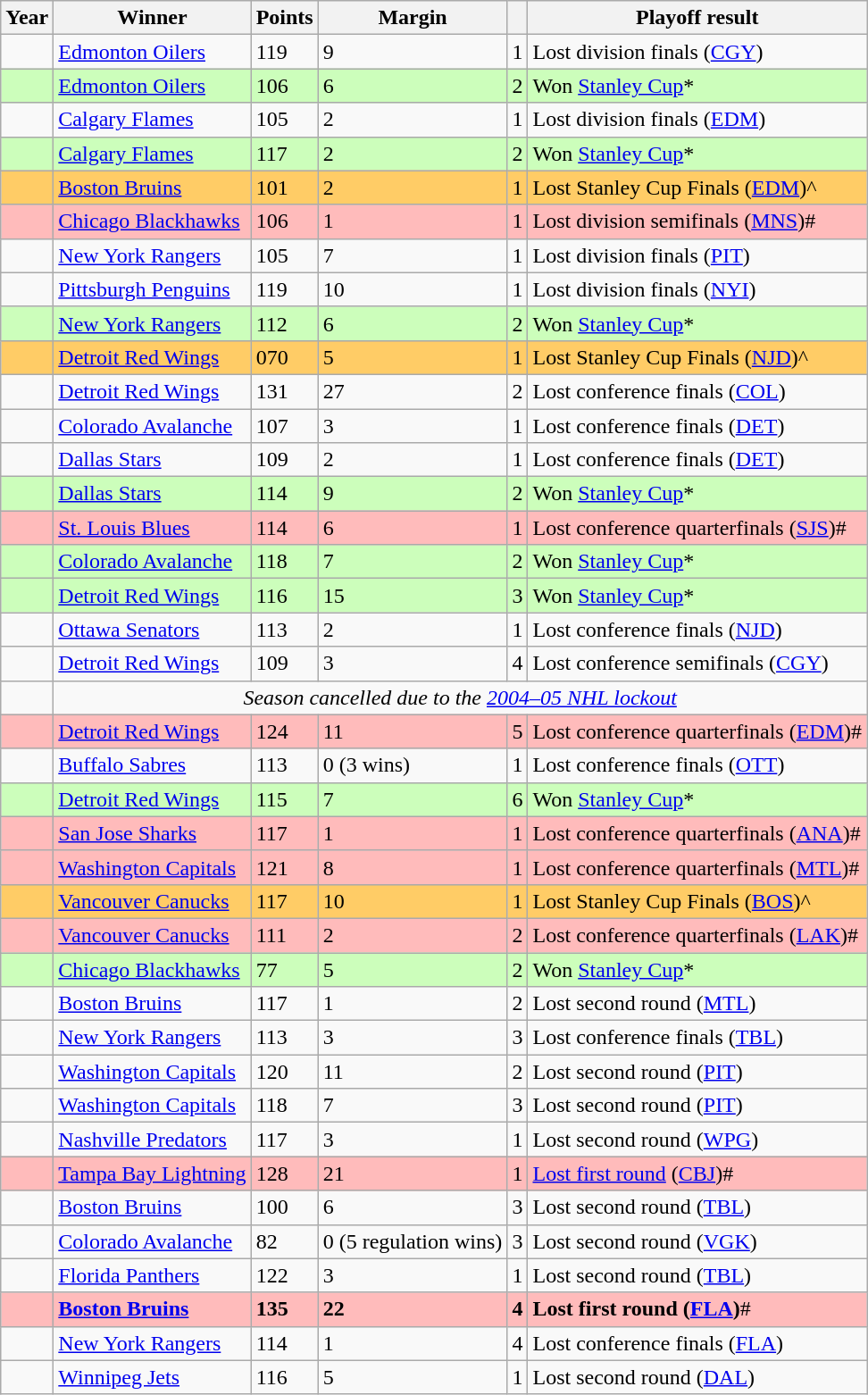<table class="wikitable sortable">
<tr>
<th>Year</th>
<th>Winner</th>
<th>Points</th>
<th>Margin</th>
<th></th>
<th>Playoff result</th>
</tr>
<tr>
<td></td>
<td><a href='#'>Edmonton Oilers</a></td>
<td>119</td>
<td>9</td>
<td>1</td>
<td>Lost division finals (<a href='#'>CGY</a>)</td>
</tr>
<tr style="background:#ccfebb;">
<td></td>
<td><a href='#'>Edmonton Oilers</a></td>
<td>106</td>
<td>6</td>
<td>2</td>
<td>Won <a href='#'>Stanley Cup</a>*</td>
</tr>
<tr>
<td></td>
<td><a href='#'>Calgary Flames</a></td>
<td>105</td>
<td>2</td>
<td>1</td>
<td>Lost division finals (<a href='#'>EDM</a>)</td>
</tr>
<tr style="background:#ccfebb;">
<td></td>
<td><a href='#'>Calgary Flames</a></td>
<td>117</td>
<td>2</td>
<td>2</td>
<td>Won <a href='#'>Stanley Cup</a>*</td>
</tr>
<tr style="background:#ffcc66;">
<td></td>
<td><a href='#'>Boston Bruins</a></td>
<td>101</td>
<td>2</td>
<td>1</td>
<td>Lost Stanley Cup Finals (<a href='#'>EDM</a>)^</td>
</tr>
<tr style="background:#ffbbbb;">
<td></td>
<td><a href='#'>Chicago Blackhawks</a></td>
<td>106</td>
<td>1</td>
<td>1</td>
<td>Lost division semifinals (<a href='#'>MNS</a>)#</td>
</tr>
<tr>
<td></td>
<td><a href='#'>New York Rangers</a></td>
<td>105</td>
<td>7</td>
<td>1</td>
<td>Lost division finals (<a href='#'>PIT</a>)</td>
</tr>
<tr>
<td></td>
<td><a href='#'>Pittsburgh Penguins</a></td>
<td>119</td>
<td>10</td>
<td>1</td>
<td>Lost division finals (<a href='#'>NYI</a>)</td>
</tr>
<tr style="background:#ccfebb;">
<td></td>
<td><a href='#'>New York Rangers</a></td>
<td>112</td>
<td>6</td>
<td>2</td>
<td>Won <a href='#'>Stanley Cup</a>*</td>
</tr>
<tr style="background:#ffcc66;">
<td></td>
<td><a href='#'>Detroit Red Wings</a></td>
<td><span>0</span>70</td>
<td>5</td>
<td>1</td>
<td>Lost Stanley Cup Finals (<a href='#'>NJD</a>)^</td>
</tr>
<tr>
<td></td>
<td><a href='#'>Detroit Red Wings</a></td>
<td>131</td>
<td>27</td>
<td>2</td>
<td>Lost conference finals (<a href='#'>COL</a>)</td>
</tr>
<tr>
<td></td>
<td><a href='#'>Colorado Avalanche</a></td>
<td>107</td>
<td>3</td>
<td>1</td>
<td>Lost conference finals (<a href='#'>DET</a>)</td>
</tr>
<tr>
<td></td>
<td><a href='#'>Dallas Stars</a></td>
<td>109</td>
<td>2</td>
<td>1</td>
<td>Lost conference finals (<a href='#'>DET</a>)</td>
</tr>
<tr style="background:#ccfebb;">
<td></td>
<td><a href='#'>Dallas Stars</a></td>
<td>114</td>
<td>9</td>
<td>2</td>
<td>Won <a href='#'>Stanley Cup</a>*</td>
</tr>
<tr style="background:#ffbbbb;">
<td></td>
<td><a href='#'>St. Louis Blues</a></td>
<td>114</td>
<td>6</td>
<td>1</td>
<td>Lost conference quarterfinals (<a href='#'>SJS</a>)#</td>
</tr>
<tr style="background:#ccfebb;">
<td></td>
<td><a href='#'>Colorado Avalanche</a></td>
<td>118</td>
<td>7</td>
<td>2</td>
<td>Won <a href='#'>Stanley Cup</a>*</td>
</tr>
<tr style="background:#ccfebb;">
<td></td>
<td><a href='#'>Detroit Red Wings</a></td>
<td>116</td>
<td>15</td>
<td>3</td>
<td>Won <a href='#'>Stanley Cup</a>*</td>
</tr>
<tr>
<td></td>
<td><a href='#'>Ottawa Senators</a></td>
<td>113</td>
<td>2</td>
<td>1</td>
<td>Lost conference finals (<a href='#'>NJD</a>)</td>
</tr>
<tr>
<td></td>
<td><a href='#'>Detroit Red Wings</a></td>
<td>109</td>
<td>3</td>
<td>4</td>
<td>Lost conference semifinals (<a href='#'>CGY</a>)</td>
</tr>
<tr>
<td></td>
<td colspan="5" align="center"><em>Season cancelled due to the <a href='#'>2004–05 NHL lockout</a></em></td>
</tr>
<tr style="background:#ffbbbb;">
<td></td>
<td><a href='#'>Detroit Red Wings</a></td>
<td>124</td>
<td>11</td>
<td>5</td>
<td>Lost conference quarterfinals (<a href='#'>EDM</a>)#</td>
</tr>
<tr>
<td></td>
<td><a href='#'>Buffalo Sabres</a></td>
<td>113</td>
<td>0 (3 wins)</td>
<td>1</td>
<td>Lost conference finals (<a href='#'>OTT</a>)</td>
</tr>
<tr style="background:#ccfebb;">
<td></td>
<td><a href='#'>Detroit Red Wings</a></td>
<td>115</td>
<td>7</td>
<td>6</td>
<td>Won <a href='#'>Stanley Cup</a>*</td>
</tr>
<tr style="background:#ffbbbb;">
<td></td>
<td><a href='#'>San Jose Sharks</a></td>
<td>117</td>
<td>1</td>
<td>1</td>
<td>Lost conference quarterfinals (<a href='#'>ANA</a>)#</td>
</tr>
<tr style="background:#ffbbbb;">
<td></td>
<td><a href='#'>Washington Capitals</a></td>
<td>121</td>
<td>8</td>
<td>1</td>
<td>Lost conference quarterfinals (<a href='#'>MTL</a>)#</td>
</tr>
<tr style="background:#ffcc66;">
<td></td>
<td><a href='#'>Vancouver Canucks</a></td>
<td>117</td>
<td>10</td>
<td>1</td>
<td>Lost Stanley Cup Finals (<a href='#'>BOS</a>)^</td>
</tr>
<tr style="background:#ffbbbb;">
<td></td>
<td><a href='#'>Vancouver Canucks</a></td>
<td>111</td>
<td>2</td>
<td>2</td>
<td>Lost conference quarterfinals (<a href='#'>LAK</a>)#</td>
</tr>
<tr style="background:#ccfebb;">
<td></td>
<td><a href='#'>Chicago Blackhawks</a></td>
<td>77</td>
<td>5</td>
<td>2</td>
<td>Won <a href='#'>Stanley Cup</a>*</td>
</tr>
<tr>
<td></td>
<td><a href='#'>Boston Bruins</a></td>
<td>117</td>
<td>1</td>
<td>2</td>
<td>Lost second round (<a href='#'>MTL</a>)</td>
</tr>
<tr>
<td></td>
<td><a href='#'>New York Rangers</a></td>
<td>113</td>
<td>3</td>
<td>3</td>
<td>Lost conference finals (<a href='#'>TBL</a>)</td>
</tr>
<tr>
<td></td>
<td><a href='#'>Washington Capitals</a></td>
<td>120</td>
<td>11</td>
<td>2</td>
<td>Lost second round (<a href='#'>PIT</a>)</td>
</tr>
<tr>
<td></td>
<td><a href='#'>Washington Capitals</a></td>
<td>118</td>
<td>7</td>
<td>3</td>
<td>Lost second round (<a href='#'>PIT</a>)</td>
</tr>
<tr>
<td></td>
<td><a href='#'>Nashville Predators</a></td>
<td>117</td>
<td>3</td>
<td>1</td>
<td>Lost second round (<a href='#'>WPG</a>)</td>
</tr>
<tr style="background:#ffbbbb;">
<td></td>
<td><a href='#'>Tampa Bay Lightning</a></td>
<td>128</td>
<td>21</td>
<td>1</td>
<td><a href='#'>Lost first round</a> (<a href='#'>CBJ</a>)#</td>
</tr>
<tr>
<td></td>
<td><a href='#'>Boston Bruins</a></td>
<td>100</td>
<td>6</td>
<td>3</td>
<td>Lost second round (<a href='#'>TBL</a>)</td>
</tr>
<tr>
<td></td>
<td><a href='#'>Colorado Avalanche</a></td>
<td>82</td>
<td>0 (5 regulation wins)</td>
<td>3</td>
<td>Lost second round (<a href='#'>VGK</a>)</td>
</tr>
<tr>
<td></td>
<td><a href='#'>Florida Panthers</a></td>
<td>122</td>
<td>3</td>
<td>1</td>
<td>Lost second round (<a href='#'>TBL</a>)</td>
</tr>
<tr style="background:#ffbbbb;">
<td><strong></strong></td>
<td><strong><a href='#'>Boston Bruins</a></strong></td>
<td><strong>135</strong></td>
<td><strong>22</strong></td>
<td><strong>4</strong></td>
<td><strong>Lost first round (<a href='#'>FLA</a>)</strong>#</td>
</tr>
<tr>
<td></td>
<td><a href='#'>New York Rangers</a></td>
<td>114</td>
<td>1</td>
<td>4</td>
<td>Lost conference finals (<a href='#'>FLA</a>)</td>
</tr>
<tr>
<td></td>
<td><a href='#'>Winnipeg Jets</a></td>
<td>116</td>
<td>5</td>
<td>1</td>
<td>Lost second round (<a href='#'>DAL</a>)</td>
</tr>
</table>
